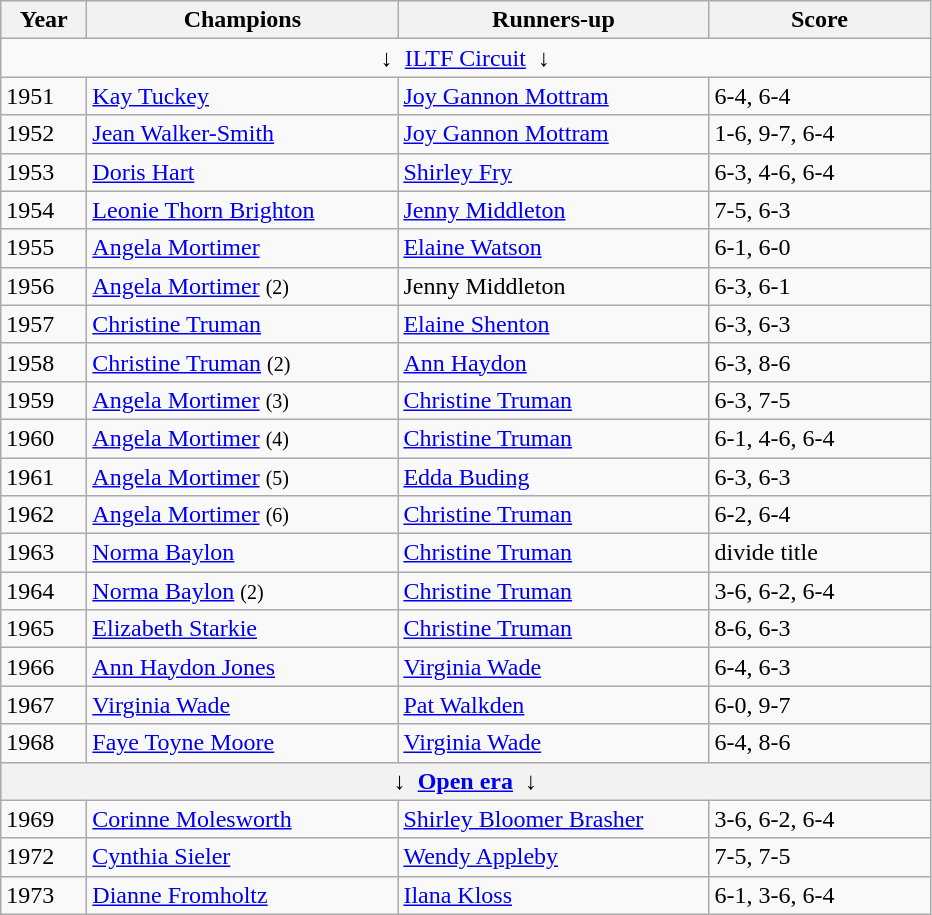<table class="wikitable sortable" style="font-size:100%;">
<tr>
<th style="width:50px;">Year</th>
<th style="width:200px;">Champions</th>
<th style="width:200px;">Runners-up</th>
<th style="width:140px;">Score</th>
</tr>
<tr>
<td colspan=4 align=center>↓  <a href='#'>ILTF Circuit</a>  ↓</td>
</tr>
<tr>
<td>1951</td>
<td> <a href='#'>Kay Tuckey</a></td>
<td> <a href='#'>Joy Gannon Mottram</a></td>
<td>6-4, 6-4</td>
</tr>
<tr>
<td>1952</td>
<td> <a href='#'>Jean Walker-Smith</a></td>
<td> <a href='#'>Joy Gannon Mottram</a></td>
<td>1-6, 9-7, 6-4</td>
</tr>
<tr>
<td>1953</td>
<td>  <a href='#'>Doris Hart</a></td>
<td> <a href='#'>Shirley Fry</a></td>
<td>6-3, 4-6, 6-4</td>
</tr>
<tr>
<td>1954</td>
<td> <a href='#'>Leonie Thorn Brighton</a></td>
<td> <a href='#'>Jenny Middleton</a></td>
<td>7-5, 6-3</td>
</tr>
<tr>
<td>1955</td>
<td> <a href='#'>Angela Mortimer</a></td>
<td> <a href='#'>Elaine Watson</a></td>
<td>6-1, 6-0</td>
</tr>
<tr>
<td>1956</td>
<td> <a href='#'>Angela Mortimer</a>  <small>(2)</small></td>
<td> Jenny Middleton</td>
<td>6-3, 6-1</td>
</tr>
<tr>
<td>1957</td>
<td> <a href='#'>Christine Truman</a></td>
<td>  <a href='#'>Elaine Shenton</a></td>
<td>6-3, 6-3</td>
</tr>
<tr>
<td>1958</td>
<td> <a href='#'>Christine Truman</a>  <small>(2)</small></td>
<td> <a href='#'>Ann Haydon</a></td>
<td>6-3, 8-6</td>
</tr>
<tr>
<td>1959</td>
<td> <a href='#'>Angela Mortimer</a>  <small>(3)</small></td>
<td> <a href='#'>Christine Truman</a></td>
<td>6-3, 7-5</td>
</tr>
<tr>
<td>1960</td>
<td> <a href='#'>Angela Mortimer</a>  <small>(4)</small></td>
<td> <a href='#'>Christine Truman</a></td>
<td>6-1, 4-6, 6-4</td>
</tr>
<tr>
<td>1961</td>
<td> <a href='#'>Angela Mortimer</a>  <small>(5)</small></td>
<td> <a href='#'>Edda Buding</a></td>
<td>6-3, 6-3</td>
</tr>
<tr>
<td>1962</td>
<td> <a href='#'>Angela Mortimer</a>  <small>(6)</small></td>
<td> <a href='#'>Christine Truman</a></td>
<td>6-2, 6-4</td>
</tr>
<tr>
<td>1963</td>
<td> <a href='#'>Norma Baylon</a></td>
<td> <a href='#'>Christine Truman</a></td>
<td>divide title</td>
</tr>
<tr>
<td>1964</td>
<td> <a href='#'>Norma Baylon</a> <small>(2)</small></td>
<td> <a href='#'>Christine Truman</a></td>
<td>3-6, 6-2, 6-4</td>
</tr>
<tr>
<td>1965</td>
<td> <a href='#'>Elizabeth Starkie</a></td>
<td> <a href='#'>Christine Truman</a></td>
<td>8-6, 6-3</td>
</tr>
<tr>
<td>1966</td>
<td> <a href='#'>Ann Haydon Jones</a></td>
<td> <a href='#'>Virginia Wade</a></td>
<td>6-4, 6-3</td>
</tr>
<tr>
<td>1967</td>
<td>  <a href='#'>Virginia Wade</a></td>
<td> <a href='#'>Pat Walkden</a></td>
<td>6-0, 9-7</td>
</tr>
<tr>
<td>1968</td>
<td>  <a href='#'>Faye Toyne Moore</a></td>
<td> <a href='#'>Virginia Wade</a></td>
<td>6-4, 8-6</td>
</tr>
<tr>
<th colspan=4 align=center>↓  <a href='#'>Open era</a>  ↓</th>
</tr>
<tr>
<td>1969</td>
<td>  <a href='#'>Corinne Molesworth</a></td>
<td>  <a href='#'>Shirley Bloomer Brasher</a></td>
<td>3-6, 6-2, 6-4</td>
</tr>
<tr>
<td>1972</td>
<td>  <a href='#'>Cynthia Sieler</a></td>
<td> <a href='#'>Wendy Appleby</a></td>
<td>7-5, 7-5</td>
</tr>
<tr>
<td>1973</td>
<td>  <a href='#'>Dianne Fromholtz</a></td>
<td> <a href='#'>Ilana Kloss</a></td>
<td>6-1, 3-6, 6-4</td>
</tr>
</table>
